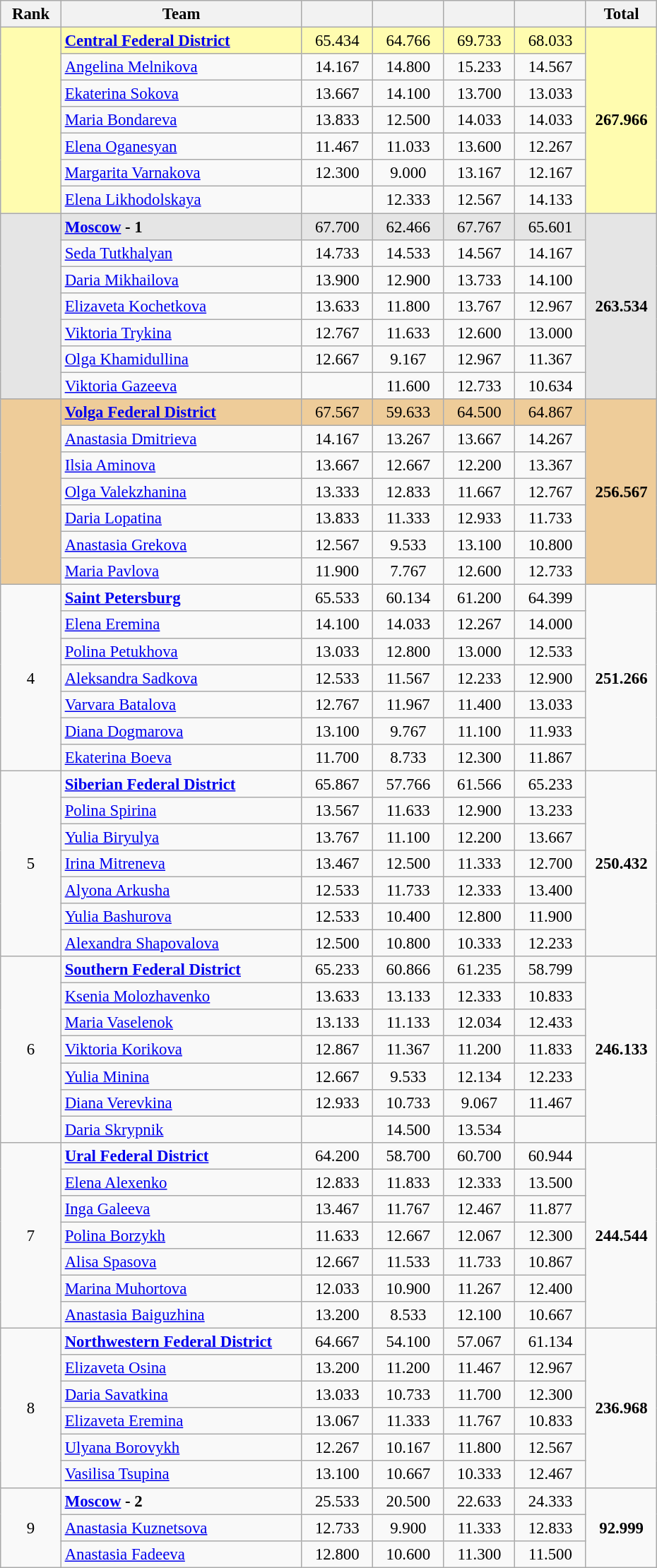<table class="wikitable" style="text-align:center; font-size:95%">
<tr>
<th scope="col" style="width:50px;">Rank</th>
<th scope="col" style="width:220px;">Team</th>
<th scope="col" style="width:60px;"></th>
<th scope="col" style="width:60px;"></th>
<th scope="col" style="width:60px;"></th>
<th scope="col" style="width:60px;"></th>
<th scope="col" style="width:60px;">Total</th>
</tr>
<tr style="background:#fffcaf;">
<td rowspan=7></td>
<td style="text-align:left;"><strong><a href='#'>Central Federal District</a></strong></td>
<td>65.434</td>
<td>64.766</td>
<td>69.733</td>
<td>68.033</td>
<td rowspan=7><strong>267.966</strong></td>
</tr>
<tr>
<td style="text-align:left;"><a href='#'>Angelina Melnikova</a></td>
<td>14.167</td>
<td>14.800</td>
<td>15.233</td>
<td>14.567</td>
</tr>
<tr>
<td style="text-align:left;"><a href='#'>Ekaterina Sokova</a></td>
<td>13.667</td>
<td>14.100</td>
<td>13.700</td>
<td>13.033</td>
</tr>
<tr>
<td style="text-align:left;"><a href='#'>Maria Bondareva</a></td>
<td>13.833</td>
<td>12.500</td>
<td>14.033</td>
<td>14.033</td>
</tr>
<tr>
<td style="text-align:left;"><a href='#'>Elena Oganesyan</a></td>
<td>11.467</td>
<td>11.033</td>
<td>13.600</td>
<td>12.267</td>
</tr>
<tr>
<td style="text-align:left;"><a href='#'>Margarita Varnakova</a></td>
<td>12.300</td>
<td>9.000</td>
<td>13.167</td>
<td>12.167</td>
</tr>
<tr>
<td style="text-align:left;"><a href='#'>Elena Likhodolskaya</a></td>
<td></td>
<td>12.333</td>
<td>12.567</td>
<td>14.133</td>
</tr>
<tr style="background:#e5e5e5;">
<td rowspan=7></td>
<td style="text-align:left;"><strong><a href='#'>Moscow</a> - 1</strong></td>
<td>67.700</td>
<td>62.466</td>
<td>67.767</td>
<td>65.601</td>
<td rowspan=7><strong>263.534</strong></td>
</tr>
<tr>
<td style="text-align:left;"><a href='#'>Seda Tutkhalyan</a></td>
<td>14.733</td>
<td>14.533</td>
<td>14.567</td>
<td>14.167</td>
</tr>
<tr>
<td style="text-align:left;"><a href='#'>Daria Mikhailova</a></td>
<td>13.900</td>
<td>12.900</td>
<td>13.733</td>
<td>14.100</td>
</tr>
<tr>
<td style="text-align:left;"><a href='#'>Elizaveta Kochetkova</a></td>
<td>13.633</td>
<td>11.800</td>
<td>13.767</td>
<td>12.967</td>
</tr>
<tr>
<td style="text-align:left;"><a href='#'>Viktoria Trykina</a></td>
<td>12.767</td>
<td>11.633</td>
<td>12.600</td>
<td>13.000</td>
</tr>
<tr>
<td style="text-align:left;"><a href='#'>Olga Khamidullina</a></td>
<td>12.667</td>
<td>9.167</td>
<td>12.967</td>
<td>11.367</td>
</tr>
<tr>
<td style="text-align:left;"><a href='#'>Viktoria Gazeeva</a></td>
<td></td>
<td>11.600</td>
<td>12.733</td>
<td>10.634</td>
</tr>
<tr style="background:#ec9;">
<td rowspan=7></td>
<td style="text-align:left;"><strong><a href='#'>Volga Federal District</a></strong></td>
<td>67.567</td>
<td>59.633</td>
<td>64.500</td>
<td>64.867</td>
<td rowspan=7><strong>256.567</strong></td>
</tr>
<tr>
<td style="text-align:left;"><a href='#'>Anastasia Dmitrieva</a></td>
<td>14.167</td>
<td>13.267</td>
<td>13.667</td>
<td>14.267</td>
</tr>
<tr>
<td style="text-align:left;"><a href='#'>Ilsia Aminova</a></td>
<td>13.667</td>
<td>12.667</td>
<td>12.200</td>
<td>13.367</td>
</tr>
<tr>
<td style="text-align:left;"><a href='#'>Olga Valekzhanina</a></td>
<td>13.333</td>
<td>12.833</td>
<td>11.667</td>
<td>12.767</td>
</tr>
<tr>
<td style="text-align:left;"><a href='#'>Daria Lopatina</a></td>
<td>13.833</td>
<td>11.333</td>
<td>12.933</td>
<td>11.733</td>
</tr>
<tr>
<td style="text-align:left;"><a href='#'>Anastasia Grekova</a></td>
<td>12.567</td>
<td>9.533</td>
<td>13.100</td>
<td>10.800</td>
</tr>
<tr>
<td style="text-align:left;"><a href='#'>Maria Pavlova</a></td>
<td>11.900</td>
<td>7.767</td>
<td>12.600</td>
<td>12.733</td>
</tr>
<tr>
<td rowspan=7>4</td>
<td style="text-align:left;"><strong><a href='#'>Saint Petersburg</a></strong></td>
<td>65.533</td>
<td>60.134</td>
<td>61.200</td>
<td>64.399</td>
<td rowspan=7><strong>251.266</strong></td>
</tr>
<tr>
<td style="text-align:left;"><a href='#'>Elena Eremina</a></td>
<td>14.100</td>
<td>14.033</td>
<td>12.267</td>
<td>14.000</td>
</tr>
<tr>
<td style="text-align:left;"><a href='#'>Polina Petukhova</a></td>
<td>13.033</td>
<td>12.800</td>
<td>13.000</td>
<td>12.533</td>
</tr>
<tr>
<td style="text-align:left;"><a href='#'>Aleksandra Sadkova</a></td>
<td>12.533</td>
<td>11.567</td>
<td>12.233</td>
<td>12.900</td>
</tr>
<tr>
<td style="text-align:left;"><a href='#'>Varvara Batalova</a></td>
<td>12.767</td>
<td>11.967</td>
<td>11.400</td>
<td>13.033</td>
</tr>
<tr>
<td style="text-align:left;"><a href='#'>Diana Dogmarova</a></td>
<td>13.100</td>
<td>9.767</td>
<td>11.100</td>
<td>11.933</td>
</tr>
<tr>
<td style="text-align:left;"><a href='#'>Ekaterina Boeva</a></td>
<td>11.700</td>
<td>8.733</td>
<td>12.300</td>
<td>11.867</td>
</tr>
<tr>
<td rowspan=7>5</td>
<td style="text-align:left;"><strong><a href='#'>Siberian Federal District</a></strong></td>
<td>65.867</td>
<td>57.766</td>
<td>61.566</td>
<td>65.233</td>
<td rowspan=7><strong>250.432</strong></td>
</tr>
<tr>
<td style="text-align:left;"><a href='#'>Polina Spirina</a></td>
<td>13.567</td>
<td>11.633</td>
<td>12.900</td>
<td>13.233</td>
</tr>
<tr>
<td style="text-align:left;"><a href='#'>Yulia Biryulya</a></td>
<td>13.767</td>
<td>11.100</td>
<td>12.200</td>
<td>13.667</td>
</tr>
<tr>
<td style="text-align:left;"><a href='#'>Irina Mitreneva</a></td>
<td>13.467</td>
<td>12.500</td>
<td>11.333</td>
<td>12.700</td>
</tr>
<tr>
<td style="text-align:left;"><a href='#'>Alyona Arkusha</a></td>
<td>12.533</td>
<td>11.733</td>
<td>12.333</td>
<td>13.400</td>
</tr>
<tr>
<td style="text-align:left;"><a href='#'>Yulia Bashurova</a></td>
<td>12.533</td>
<td>10.400</td>
<td>12.800</td>
<td>11.900</td>
</tr>
<tr>
<td style="text-align:left;"><a href='#'>Alexandra Shapovalova</a></td>
<td>12.500</td>
<td>10.800</td>
<td>10.333</td>
<td>12.233</td>
</tr>
<tr>
<td rowspan=7>6</td>
<td style="text-align:left;"><strong><a href='#'>Southern Federal District</a></strong></td>
<td>65.233</td>
<td>60.866</td>
<td>61.235</td>
<td>58.799</td>
<td rowspan=7><strong>246.133</strong></td>
</tr>
<tr>
<td style="text-align:left;"><a href='#'>Ksenia Molozhavenko</a></td>
<td>13.633</td>
<td>13.133</td>
<td>12.333</td>
<td>10.833</td>
</tr>
<tr>
<td style="text-align:left;"><a href='#'>Maria Vaselenok</a></td>
<td>13.133</td>
<td>11.133</td>
<td>12.034</td>
<td>12.433</td>
</tr>
<tr>
<td style="text-align:left;"><a href='#'>Viktoria Korikova</a></td>
<td>12.867</td>
<td>11.367</td>
<td>11.200</td>
<td>11.833</td>
</tr>
<tr>
<td style="text-align:left;"><a href='#'>Yulia Minina</a></td>
<td>12.667</td>
<td>9.533</td>
<td>12.134</td>
<td>12.233</td>
</tr>
<tr>
<td style="text-align:left;"><a href='#'>Diana Verevkina</a></td>
<td>12.933</td>
<td>10.733</td>
<td>9.067</td>
<td>11.467</td>
</tr>
<tr>
<td style="text-align:left;"><a href='#'>Daria Skrypnik</a></td>
<td></td>
<td>14.500</td>
<td>13.534</td>
<td></td>
</tr>
<tr>
<td rowspan=7>7</td>
<td style="text-align:left;"><strong><a href='#'>Ural Federal District</a></strong></td>
<td>64.200</td>
<td>58.700</td>
<td>60.700</td>
<td>60.944</td>
<td rowspan=7><strong>244.544</strong></td>
</tr>
<tr>
<td style="text-align:left;"><a href='#'>Elena Alexenko</a></td>
<td>12.833</td>
<td>11.833</td>
<td>12.333</td>
<td>13.500</td>
</tr>
<tr>
<td style="text-align:left;"><a href='#'>Inga Galeeva</a></td>
<td>13.467</td>
<td>11.767</td>
<td>12.467</td>
<td>11.877</td>
</tr>
<tr>
<td style="text-align:left;"><a href='#'>Polina Borzykh</a></td>
<td>11.633</td>
<td>12.667</td>
<td>12.067</td>
<td>12.300</td>
</tr>
<tr>
<td style="text-align:left;"><a href='#'>Alisa Spasova</a></td>
<td>12.667</td>
<td>11.533</td>
<td>11.733</td>
<td>10.867</td>
</tr>
<tr>
<td style="text-align:left;"><a href='#'>Marina Muhortova</a></td>
<td>12.033</td>
<td>10.900</td>
<td>11.267</td>
<td>12.400</td>
</tr>
<tr>
<td style="text-align:left;"><a href='#'>Anastasia Baiguzhina</a></td>
<td>13.200</td>
<td>8.533</td>
<td>12.100</td>
<td>10.667</td>
</tr>
<tr>
<td rowspan=6>8</td>
<td style="text-align:left;"><strong><a href='#'>Northwestern Federal District</a></strong></td>
<td>64.667</td>
<td>54.100</td>
<td>57.067</td>
<td>61.134</td>
<td rowspan=6><strong>236.968</strong></td>
</tr>
<tr>
<td style="text-align:left;"><a href='#'>Elizaveta Osina</a></td>
<td>13.200</td>
<td>11.200</td>
<td>11.467</td>
<td>12.967</td>
</tr>
<tr>
<td style="text-align:left;"><a href='#'>Daria Savatkina</a></td>
<td>13.033</td>
<td>10.733</td>
<td>11.700</td>
<td>12.300</td>
</tr>
<tr>
<td style="text-align:left;"><a href='#'>Elizaveta Eremina</a></td>
<td>13.067</td>
<td>11.333</td>
<td>11.767</td>
<td>10.833</td>
</tr>
<tr>
<td style="text-align:left;"><a href='#'>Ulyana Borovykh</a></td>
<td>12.267</td>
<td>10.167</td>
<td>11.800</td>
<td>12.567</td>
</tr>
<tr>
<td style="text-align:left;"><a href='#'>Vasilisa Tsupina</a></td>
<td>13.100</td>
<td>10.667</td>
<td>10.333</td>
<td>12.467</td>
</tr>
<tr>
<td rowspan=3>9</td>
<td style="text-align:left;"><strong><a href='#'>Moscow</a> - 2</strong></td>
<td>25.533</td>
<td>20.500</td>
<td>22.633</td>
<td>24.333</td>
<td rowspan=3><strong>92.999</strong></td>
</tr>
<tr>
<td style="text-align:left;"><a href='#'>Anastasia Kuznetsova</a></td>
<td>12.733</td>
<td>9.900</td>
<td>11.333</td>
<td>12.833</td>
</tr>
<tr>
<td style="text-align:left;"><a href='#'>Anastasia Fadeeva</a></td>
<td>12.800</td>
<td>10.600</td>
<td>11.300</td>
<td>11.500</td>
</tr>
</table>
